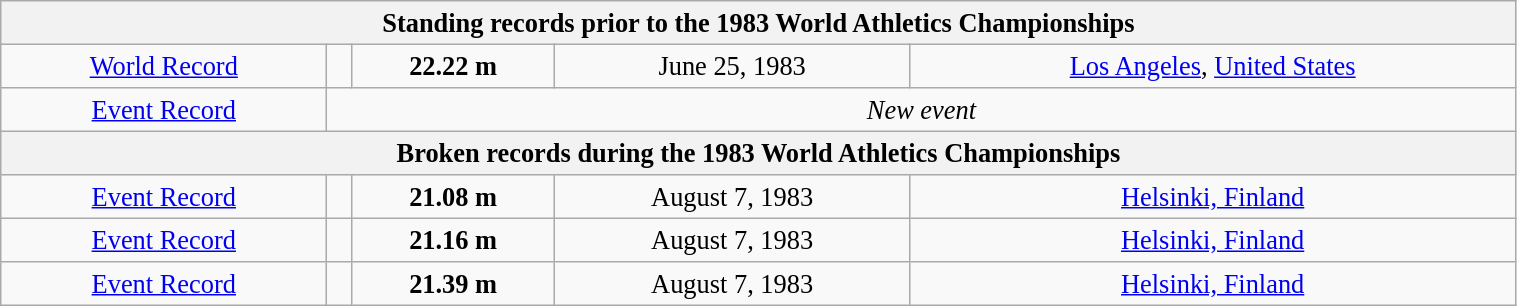<table class="wikitable" style=" text-align:center; font-size:110%;" width="80%">
<tr>
<th colspan="5">Standing records prior to the 1983 World Athletics Championships</th>
</tr>
<tr>
<td><a href='#'>World Record</a></td>
<td></td>
<td><strong>22.22 m </strong></td>
<td>June 25, 1983</td>
<td> <a href='#'>Los Angeles</a>, <a href='#'>United States</a></td>
</tr>
<tr>
<td><a href='#'>Event Record</a></td>
<td colspan="4"><em>New event</em></td>
</tr>
<tr>
<th colspan="5">Broken records during the 1983 World Athletics Championships</th>
</tr>
<tr>
<td><a href='#'>Event Record</a></td>
<td></td>
<td><strong>21.08 m </strong></td>
<td>August 7, 1983</td>
<td> <a href='#'>Helsinki, Finland</a></td>
</tr>
<tr>
<td><a href='#'>Event Record</a></td>
<td></td>
<td><strong>21.16 m </strong></td>
<td>August 7, 1983</td>
<td> <a href='#'>Helsinki, Finland</a></td>
</tr>
<tr>
<td><a href='#'>Event Record</a></td>
<td></td>
<td><strong>21.39 m </strong></td>
<td>August 7, 1983</td>
<td> <a href='#'>Helsinki, Finland</a></td>
</tr>
</table>
